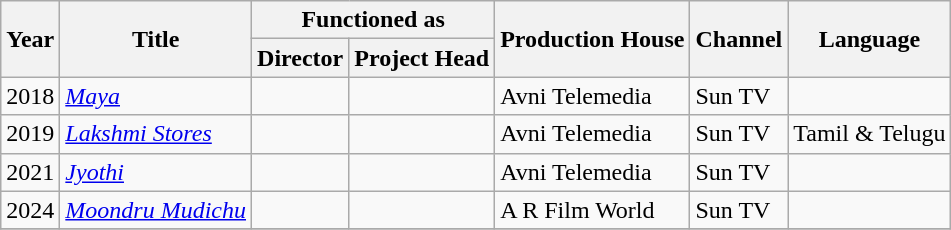<table class="wikitable">
<tr>
<th rowspan="2">Year</th>
<th rowspan="2">Title</th>
<th colspan="2">Functioned as</th>
<th rowspan="2">Production House</th>
<th rowspan="2">Channel</th>
<th rowspan="2">Language</th>
</tr>
<tr>
<th>Director</th>
<th>Project Head</th>
</tr>
<tr>
<td>2018</td>
<td><em><a href='#'>Maya</a></em></td>
<td></td>
<td></td>
<td>Avni Telemedia</td>
<td>Sun TV</td>
<td></td>
</tr>
<tr>
<td>2019</td>
<td><em><a href='#'>Lakshmi Stores</a></em></td>
<td></td>
<td></td>
<td>Avni Telemedia</td>
<td>Sun TV</td>
<td>Tamil & Telugu</td>
</tr>
<tr>
<td>2021</td>
<td><em><a href='#'>Jyothi</a></em></td>
<td></td>
<td></td>
<td>Avni Telemedia</td>
<td>Sun TV</td>
<td></td>
</tr>
<tr>
<td>2024</td>
<td><a href='#'><em>Moondru Mudichu</em></a></td>
<td></td>
<td></td>
<td>A R Film World</td>
<td>Sun TV</td>
<td></td>
</tr>
<tr>
</tr>
</table>
